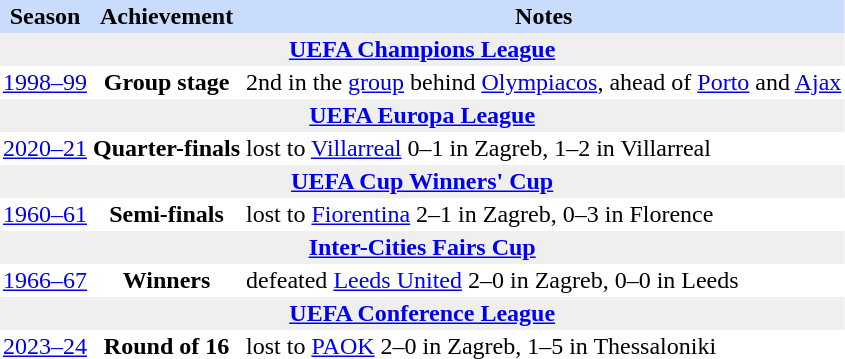<table class="toccolours" border="0" cellpadding="2" cellspacing="0"  style="float:left; margin:0.5em;">
<tr style="background:#cadcfb;">
<th>Season</th>
<th>Achievement</th>
<th>Notes</th>
</tr>
<tr>
<th colspan=3 style="background:#efefef;"><a href='#'>UEFA Champions League</a></th>
</tr>
<tr>
<td style="text-align:center;"><a href='#'>1998–99</a></td>
<td style="text-align:center;"><strong>Group stage</strong></td>
<td style="text-align:left;">2nd in the <a href='#'>group</a> behind  <a href='#'>Olympiacos</a>, ahead of  <a href='#'>Porto</a> and  <a href='#'>Ajax</a></td>
</tr>
<tr>
<th colspan=3 style="background:#efefef;"><a href='#'>UEFA Europa League</a></th>
</tr>
<tr>
<td style="text-align:center;"><a href='#'>2020–21</a></td>
<td style="text-align:center;"><strong>Quarter-finals</strong></td>
<td style="text-align:left;">lost to  <a href='#'>Villarreal</a> 0–1 in Zagreb, 1–2 in Villarreal</td>
</tr>
<tr>
<th colspan=3 style="background:#efefef;"><a href='#'>UEFA Cup Winners' Cup</a></th>
</tr>
<tr>
<td style="text-align:center;"><a href='#'>1960–61</a></td>
<td style="text-align:center;"><strong>Semi-finals</strong></td>
<td style="text-align:left;">lost to  <a href='#'>Fiorentina</a> 2–1 in Zagreb, 0–3 in Florence</td>
</tr>
<tr>
<th colspan=3 style="background:#efefef;"><a href='#'>Inter-Cities Fairs Cup</a></th>
</tr>
<tr>
<td style="text-align:center;"><a href='#'>1966–67</a></td>
<td style="text-align:center;"><strong>Winners</strong></td>
<td style="text-align:left;">defeated  <a href='#'>Leeds United</a> 2–0 in Zagreb, 0–0 in Leeds</td>
</tr>
<tr>
<th colspan=4 style="background:#efefef;"><a href='#'>UEFA Conference League</a></th>
</tr>
<tr>
<td style="text-align:center;"><a href='#'>2023–24</a></td>
<td style="text-align:center;"><strong>Round of 16</strong></td>
<td style="text-align:left;">lost to  <a href='#'>PAOK</a> 2–0 in Zagreb, 1–5 in Thessaloniki</td>
</tr>
</table>
